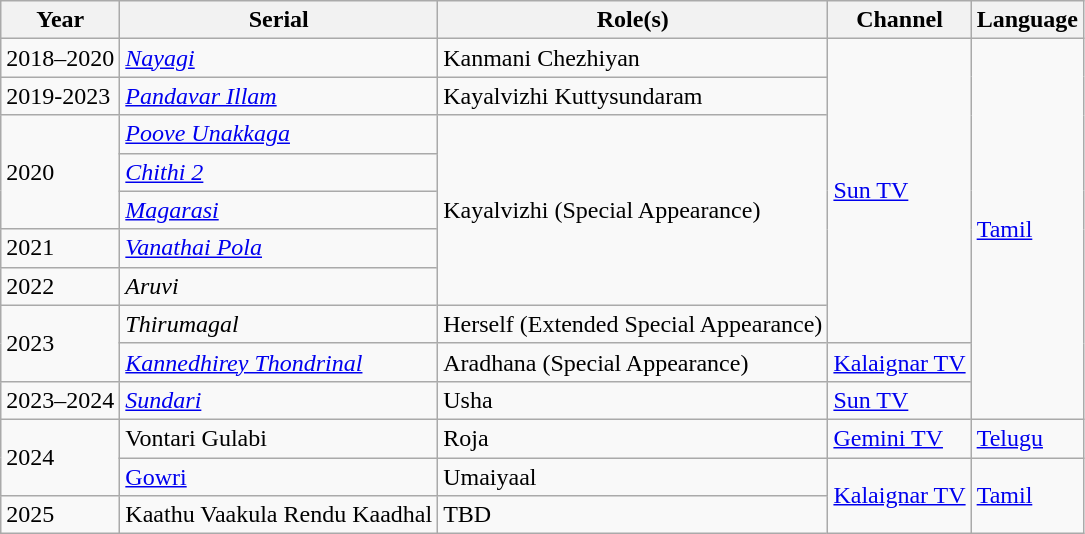<table class="wikitable">
<tr>
<th>Year</th>
<th>Serial</th>
<th>Role(s)</th>
<th>Channel</th>
<th>Language</th>
</tr>
<tr>
<td>2018–2020</td>
<td><em><a href='#'>Nayagi</a></em></td>
<td>Kanmani Chezhiyan</td>
<td rowspan="8"><a href='#'>Sun TV</a></td>
<td rowspan="10"><a href='#'>Tamil</a></td>
</tr>
<tr>
<td>2019-2023</td>
<td><em><a href='#'>Pandavar Illam</a></em></td>
<td>Kayalvizhi Kuttysundaram</td>
</tr>
<tr>
<td rowspan="3">2020</td>
<td><em><a href='#'>Poove Unakkaga</a></em></td>
<td rowspan="5">Kayalvizhi (Special Appearance)</td>
</tr>
<tr>
<td><em><a href='#'>Chithi 2</a></em></td>
</tr>
<tr>
<td><em><a href='#'>Magarasi</a></em></td>
</tr>
<tr>
<td>2021</td>
<td><em><a href='#'>Vanathai Pola</a></em></td>
</tr>
<tr>
<td>2022</td>
<td><em>Aruvi</em></td>
</tr>
<tr>
<td rowspan="2">2023</td>
<td><em>Thirumagal</em></td>
<td>Herself (Extended Special Appearance)</td>
</tr>
<tr>
<td><em><a href='#'>Kannedhirey Thondrinal</a></em></td>
<td>Aradhana (Special Appearance)</td>
<td><a href='#'>Kalaignar TV</a></td>
</tr>
<tr>
<td>2023–2024</td>
<td><em><a href='#'>Sundari</a></em></td>
<td>Usha</td>
<td><a href='#'>Sun TV</a></td>
</tr>
<tr>
<td rowspan="2">2024</td>
<td>Vontari Gulabi</td>
<td>Roja</td>
<td><a href='#'>Gemini TV</a></td>
<td><a href='#'>Telugu</a></td>
</tr>
<tr>
<td><a href='#'>Gowri</a></td>
<td>Umaiyaal</td>
<td rowspan="2"><a href='#'>Kalaignar TV</a></td>
<td rowspan="2"><a href='#'>Tamil</a></td>
</tr>
<tr>
<td>2025</td>
<td>Kaathu Vaakula Rendu Kaadhal</td>
<td>TBD</td>
</tr>
</table>
